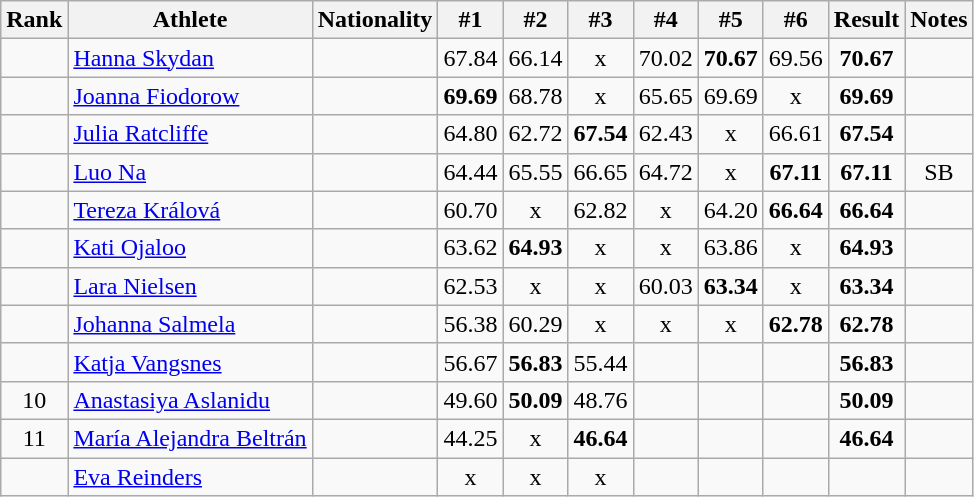<table class="wikitable sortable" style="text-align:center">
<tr>
<th>Rank</th>
<th>Athlete</th>
<th>Nationality</th>
<th>#1</th>
<th>#2</th>
<th>#3</th>
<th>#4</th>
<th>#5</th>
<th>#6</th>
<th>Result</th>
<th>Notes</th>
</tr>
<tr>
<td></td>
<td align="left"><a href='#'>Hanna Skydan</a></td>
<td align=left></td>
<td>67.84</td>
<td>66.14</td>
<td>x</td>
<td>70.02</td>
<td><strong>70.67</strong></td>
<td>69.56</td>
<td><strong>70.67</strong></td>
<td></td>
</tr>
<tr>
<td></td>
<td align="left"><a href='#'>Joanna Fiodorow</a></td>
<td align=left></td>
<td><strong>69.69</strong></td>
<td>68.78</td>
<td>x</td>
<td>65.65</td>
<td>69.69</td>
<td>x</td>
<td><strong>69.69</strong></td>
<td></td>
</tr>
<tr>
<td></td>
<td align="left"><a href='#'>Julia Ratcliffe</a></td>
<td align=left></td>
<td>64.80</td>
<td>62.72</td>
<td><strong>67.54</strong></td>
<td>62.43</td>
<td>x</td>
<td>66.61</td>
<td><strong>67.54</strong></td>
<td></td>
</tr>
<tr>
<td></td>
<td align="left"><a href='#'>Luo Na</a></td>
<td align=left></td>
<td>64.44</td>
<td>65.55</td>
<td>66.65</td>
<td>64.72</td>
<td>x</td>
<td><strong>67.11</strong></td>
<td><strong>67.11</strong></td>
<td>SB</td>
</tr>
<tr>
<td></td>
<td align="left"><a href='#'>Tereza Králová</a></td>
<td align=left></td>
<td>60.70</td>
<td>x</td>
<td>62.82</td>
<td>x</td>
<td>64.20</td>
<td><strong>66.64</strong></td>
<td><strong>66.64</strong></td>
<td></td>
</tr>
<tr>
<td></td>
<td align="left"><a href='#'>Kati Ojaloo</a></td>
<td align=left></td>
<td>63.62</td>
<td><strong>64.93</strong></td>
<td>x</td>
<td>x</td>
<td>63.86</td>
<td>x</td>
<td><strong>64.93</strong></td>
<td></td>
</tr>
<tr>
<td></td>
<td align="left"><a href='#'>Lara Nielsen</a></td>
<td align=left></td>
<td>62.53</td>
<td>x</td>
<td>x</td>
<td>60.03</td>
<td><strong>63.34</strong></td>
<td>x</td>
<td><strong>63.34</strong></td>
<td></td>
</tr>
<tr>
<td></td>
<td align="left"><a href='#'>Johanna Salmela</a></td>
<td align=left></td>
<td>56.38</td>
<td>60.29</td>
<td>x</td>
<td>x</td>
<td>x</td>
<td><strong>62.78</strong></td>
<td><strong>62.78</strong></td>
<td></td>
</tr>
<tr>
<td></td>
<td align="left"><a href='#'>Katja Vangsnes</a></td>
<td align=left></td>
<td>56.67</td>
<td><strong>56.83</strong></td>
<td>55.44</td>
<td></td>
<td></td>
<td></td>
<td><strong>56.83</strong></td>
<td></td>
</tr>
<tr>
<td>10</td>
<td align="left"><a href='#'>Anastasiya Aslanidu</a></td>
<td align=left></td>
<td>49.60</td>
<td><strong>50.09</strong></td>
<td>48.76</td>
<td></td>
<td></td>
<td></td>
<td><strong>50.09</strong></td>
<td></td>
</tr>
<tr>
<td>11</td>
<td align="left"><a href='#'>María Alejandra Beltrán</a></td>
<td align=left></td>
<td>44.25</td>
<td>x</td>
<td><strong>46.64</strong></td>
<td></td>
<td></td>
<td></td>
<td><strong>46.64</strong></td>
<td></td>
</tr>
<tr>
<td></td>
<td align="left"><a href='#'>Eva Reinders</a></td>
<td align=left></td>
<td>x</td>
<td>x</td>
<td>x</td>
<td></td>
<td></td>
<td></td>
<td><strong></strong></td>
<td></td>
</tr>
</table>
